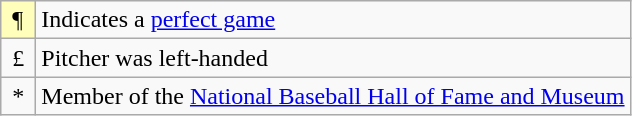<table class="wikitable" border="1">
<tr>
<td bgcolor="#ffffbb"> ¶ </td>
<td>Indicates a <a href='#'>perfect game</a></td>
</tr>
<tr>
<td> £ </td>
<td>Pitcher was left-handed</td>
</tr>
<tr>
<td> * </td>
<td>Member of the <a href='#'>National Baseball Hall of Fame and Museum</a></td>
</tr>
</table>
